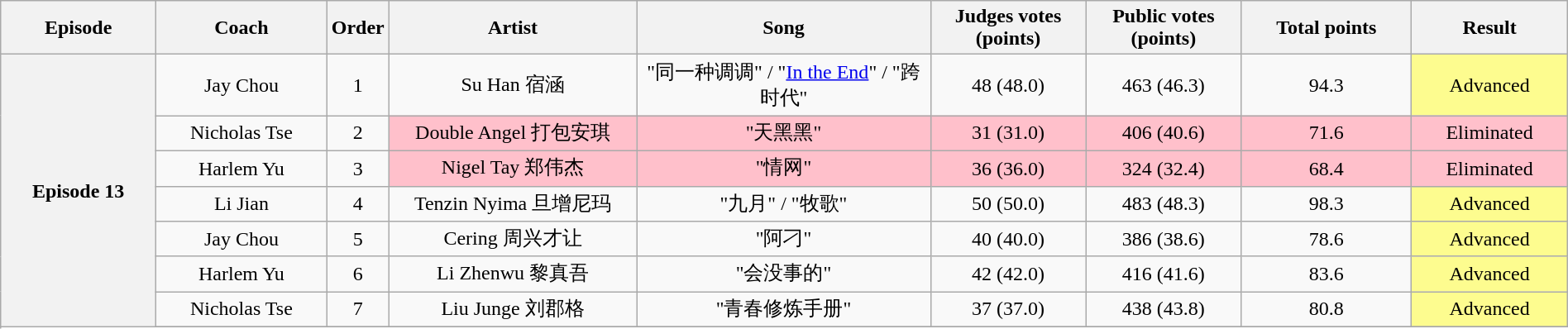<table class="wikitable" style="text-align:center; width:100%;">
<tr>
<th style="width:10%;">Episode</th>
<th style="width:11%;">Coach</th>
<th style="width:3%;">Order</th>
<th style="width:16%;">Artist</th>
<th style="width:19%;">Song</th>
<th style="width:10%;">Judges votes (points)</th>
<th style="width:10%;">Public votes (points)</th>
<th style="width:11%;">Total points</th>
<th style="width:10%;">Result</th>
</tr>
<tr>
<th rowspan="12" scope="row">Episode 13<br><small></small></th>
<td>Jay Chou</td>
<td>1</td>
<td>Su Han 宿涵</td>
<td>"同一种调调" / "<a href='#'>In the End</a>" / "跨时代"</td>
<td>48 (48.0)</td>
<td>463 (46.3)</td>
<td>94.3</td>
<td style="background:#fdfc8f;">Advanced</td>
</tr>
<tr>
<td>Nicholas Tse</td>
<td>2</td>
<td style="background:pink;">Double Angel 打包安琪</td>
<td style="background:pink;">"天黑黑"</td>
<td style="background:pink;">31 (31.0)</td>
<td style="background:pink;">406 (40.6)</td>
<td style="background:pink;">71.6</td>
<td style="background:pink;">Eliminated</td>
</tr>
<tr>
<td>Harlem Yu</td>
<td>3</td>
<td style="background:pink;">Nigel Tay 郑伟杰</td>
<td style="background:pink;">"情网"</td>
<td style="background:pink;">36 (36.0)</td>
<td style="background:pink;">324 (32.4)</td>
<td style="background:pink;">68.4</td>
<td style="background:pink;">Eliminated</td>
</tr>
<tr>
<td>Li Jian</td>
<td>4</td>
<td>Tenzin Nyima 旦增尼玛</td>
<td>"九月" / "牧歌"</td>
<td>50 (50.0)</td>
<td>483 (48.3)</td>
<td>98.3</td>
<td style="background:#fdfc8f;">Advanced</td>
</tr>
<tr>
<td>Jay Chou</td>
<td>5</td>
<td>Cering 周兴才让</td>
<td>"阿刁"</td>
<td>40 (40.0)</td>
<td>386 (38.6)</td>
<td>78.6</td>
<td style="background:#fdfc8f;">Advanced</td>
</tr>
<tr>
<td>Harlem Yu</td>
<td>6</td>
<td>Li Zhenwu 黎真吾</td>
<td>"会没事的"</td>
<td>42 (42.0)</td>
<td>416 (41.6)</td>
<td>83.6</td>
<td style="background:#fdfc8f;">Advanced</td>
</tr>
<tr>
<td>Nicholas Tse</td>
<td>7</td>
<td>Liu Junge 刘郡格</td>
<td>"青春修炼手册"</td>
<td>37 (37.0)</td>
<td>438 (43.8)</td>
<td>80.8</td>
<td style="background:#fdfc8f;">Advanced</td>
</tr>
<tr>
</tr>
</table>
